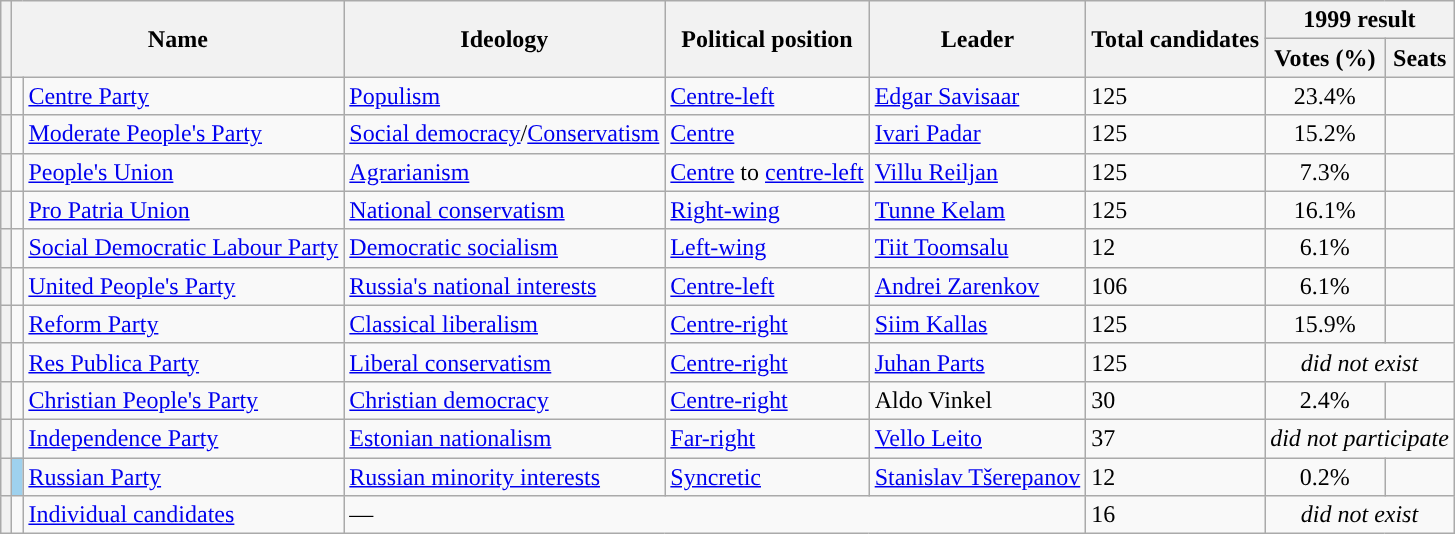<table class="wikitable" style="text-align:left">
<tr>
<th rowspan="2"></th>
<th colspan="2" rowspan="2">Name</th>
<th rowspan="2">Ideology</th>
<th rowspan="2">Political position</th>
<th rowspan="2">Leader</th>
<th rowspan="2">Total candidates</th>
<th colspan="2">1999 result</th>
</tr>
<tr>
<th>Votes (%)</th>
<th>Seats</th>
</tr>
<tr>
<th></th>
<td style="background:"></td>
<td><a href='#'>Centre Party</a></td>
<td><a href='#'>Populism</a></td>
<td><a href='#'>Centre-left</a></td>
<td><a href='#'>Edgar Savisaar</a></td>
<td>125</td>
<td style="text-align:center">23.4%</td>
<td></td>
</tr>
<tr>
<th></th>
<td style="background:"></td>
<td><a href='#'>Moderate People's Party</a></td>
<td><a href='#'>Social democracy</a>/<a href='#'>Conservatism</a></td>
<td><a href='#'>Centre</a></td>
<td><a href='#'>Ivari Padar</a></td>
<td>125</td>
<td style="text-align:center">15.2%</td>
<td></td>
</tr>
<tr>
<th></th>
<td style="background:"></td>
<td><a href='#'>People's Union</a></td>
<td><a href='#'>Agrarianism</a></td>
<td><a href='#'>Centre</a> to <a href='#'>centre-left</a></td>
<td><a href='#'>Villu Reiljan</a></td>
<td>125</td>
<td style="text-align:center">7.3%</td>
<td></td>
</tr>
<tr>
<th></th>
<td style="background:"></td>
<td><a href='#'>Pro Patria Union</a></td>
<td><a href='#'>National conservatism</a></td>
<td><a href='#'>Right-wing</a></td>
<td><a href='#'>Tunne Kelam</a></td>
<td>125</td>
<td style="text-align:center">16.1%</td>
<td></td>
</tr>
<tr>
<th></th>
<td style="background:"></td>
<td><a href='#'>Social Democratic Labour Party</a></td>
<td><a href='#'>Democratic socialism</a></td>
<td><a href='#'>Left-wing</a></td>
<td><a href='#'>Tiit Toomsalu</a></td>
<td>12</td>
<td style="text-align:center">6.1%</td>
<td></td>
</tr>
<tr>
<th></th>
<td style="background:"></td>
<td><a href='#'>United People's Party</a></td>
<td><a href='#'>Russia's national interests</a></td>
<td><a href='#'>Centre-left</a></td>
<td><a href='#'>Andrei Zarenkov</a></td>
<td>106</td>
<td style="text-align:center">6.1%</td>
<td></td>
</tr>
<tr>
<th></th>
<td style="background:"></td>
<td><a href='#'>Reform Party</a></td>
<td><a href='#'>Classical liberalism</a></td>
<td><a href='#'>Centre-right</a></td>
<td><a href='#'>Siim Kallas</a></td>
<td>125</td>
<td style="text-align:center">15.9%</td>
<td></td>
</tr>
<tr>
<th></th>
<td style="background:"></td>
<td><a href='#'>Res Publica Party</a></td>
<td><a href='#'>Liberal conservatism</a></td>
<td><a href='#'>Centre-right</a></td>
<td><a href='#'>Juhan Parts</a></td>
<td>125</td>
<td colspan="2" style="text-align:center"><em>did not exist</em></td>
</tr>
<tr>
<th></th>
<td style="background:"></td>
<td><a href='#'>Christian People's Party</a></td>
<td><a href='#'>Christian democracy</a></td>
<td><a href='#'>Centre-right</a></td>
<td>Aldo Vinkel</td>
<td>30</td>
<td style="text-align:center">2.4%</td>
<td></td>
</tr>
<tr>
<th></th>
<td style="background:"></td>
<td><a href='#'>Independence Party</a></td>
<td><a href='#'>Estonian nationalism</a></td>
<td><a href='#'>Far-right</a></td>
<td><a href='#'>Vello Leito</a></td>
<td>37</td>
<td colspan="2" style="text-align:center"><em>did not participate</em></td>
</tr>
<tr>
<th></th>
<td style="background: #9ed1ee"></td>
<td><a href='#'>Russian Party</a></td>
<td><a href='#'>Russian minority interests</a></td>
<td><a href='#'>Syncretic</a></td>
<td><a href='#'>Stanislav Tšerepanov</a></td>
<td>12</td>
<td style="text-align:center">0.2%</td>
<td></td>
</tr>
<tr>
<th></th>
<td style="background:"></td>
<td><a href='#'>Individual candidates</a></td>
<td colspan="3">—</td>
<td>16</td>
<td colspan="2" style="text-align:center"><em>did not exist</em></td>
</tr>
</table>
